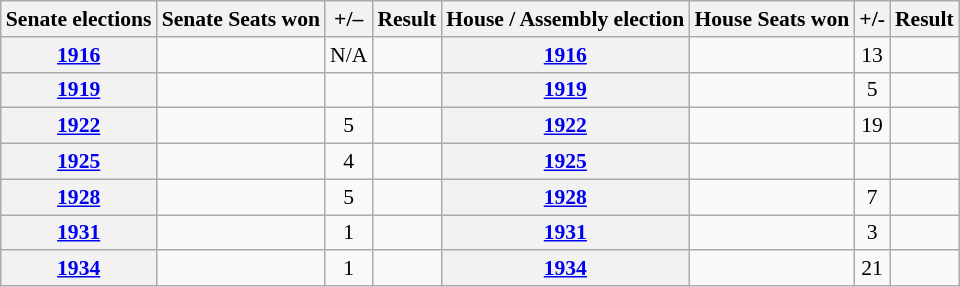<table class="wikitable" style="text-align:center; font-size:90%">
<tr>
<th>Senate elections</th>
<th>Senate Seats won</th>
<th>+/–</th>
<th>Result</th>
<th>House / Assembly election</th>
<th>House Seats won</th>
<th>+/-</th>
<th>Result</th>
</tr>
<tr>
<th><a href='#'>1916</a></th>
<td></td>
<td>N/A</td>
<td></td>
<th><a href='#'>1916</a></th>
<td></td>
<td> 13</td>
<td></td>
</tr>
<tr>
<th><a href='#'>1919</a></th>
<td></td>
<td></td>
<td></td>
<th><a href='#'>1919</a></th>
<td></td>
<td> 5</td>
<td></td>
</tr>
<tr>
<th><a href='#'>1922</a></th>
<td></td>
<td> 5</td>
<td></td>
<th><a href='#'>1922</a></th>
<td></td>
<td> 19</td>
<td></td>
</tr>
<tr>
<th><a href='#'>1925</a></th>
<td></td>
<td> 4</td>
<td></td>
<th><a href='#'>1925</a></th>
<td></td>
<td></td>
<td></td>
</tr>
<tr>
<th><a href='#'>1928</a></th>
<td></td>
<td> 5</td>
<td></td>
<th><a href='#'>1928</a></th>
<td></td>
<td> 7</td>
<td></td>
</tr>
<tr>
<th><a href='#'>1931</a></th>
<td></td>
<td> 1</td>
<td></td>
<th><a href='#'>1931</a></th>
<td></td>
<td> 3</td>
<td></td>
</tr>
<tr>
<th><a href='#'>1934</a></th>
<td></td>
<td> 1</td>
<td></td>
<th><a href='#'>1934</a></th>
<td></td>
<td> 21</td>
<td></td>
</tr>
</table>
